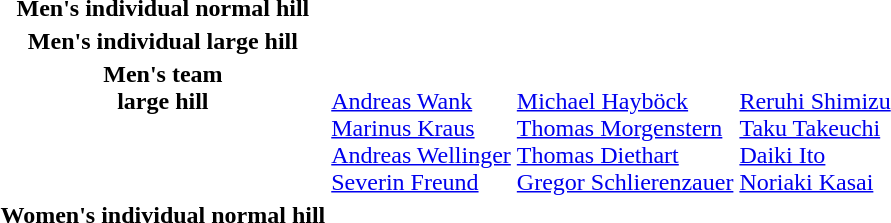<table>
<tr>
<th scope="row">Men's individual normal hill<br></th>
<td></td>
<td></td>
<td></td>
</tr>
<tr>
<th scope="row">Men's individual large hill<br></th>
<td></td>
<td></td>
<td></td>
</tr>
<tr valign="top">
<th scope="row">Men's team<br>large hill<br></th>
<td><br><a href='#'>Andreas Wank</a><br><a href='#'>Marinus Kraus</a><br><a href='#'>Andreas Wellinger</a><br><a href='#'>Severin Freund</a></td>
<td><br><a href='#'>Michael Hayböck</a><br><a href='#'>Thomas Morgenstern</a><br><a href='#'>Thomas Diethart</a><br><a href='#'>Gregor Schlierenzauer</a></td>
<td><br><a href='#'>Reruhi Shimizu</a><br><a href='#'>Taku Takeuchi</a><br><a href='#'>Daiki Ito</a><br><a href='#'>Noriaki Kasai</a></td>
</tr>
<tr valign="top">
<th scope="row">Women's individual normal hill<br></th>
<td></td>
<td></td>
<td></td>
</tr>
</table>
